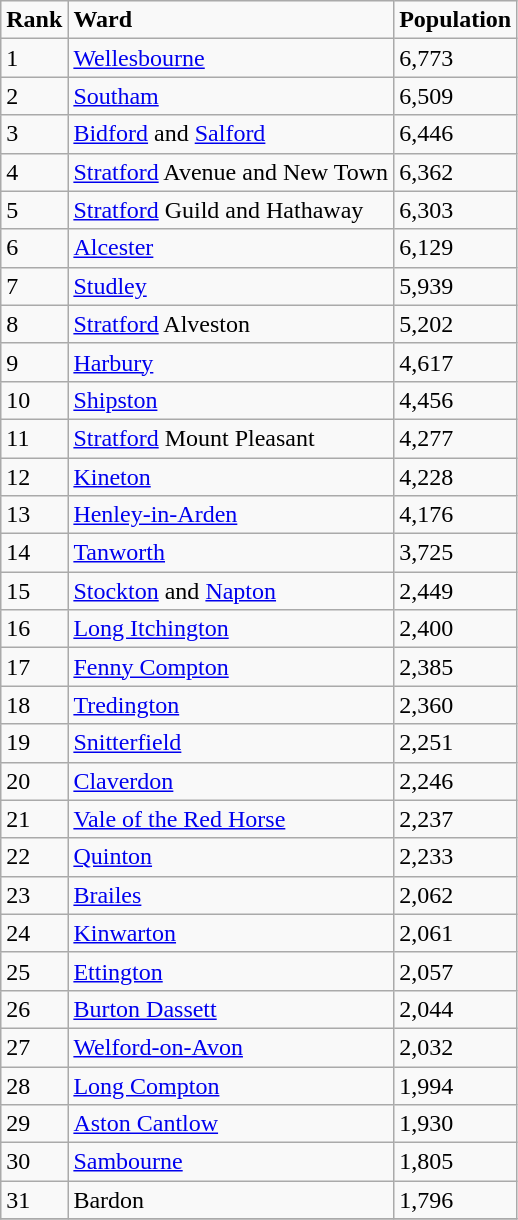<table class="wikitable sortable">
<tr>
<td><strong>Rank</strong></td>
<td><strong>Ward</strong></td>
<td><strong>Population</strong></td>
</tr>
<tr>
<td>1</td>
<td><a href='#'>Wellesbourne</a></td>
<td>6,773</td>
</tr>
<tr>
<td>2</td>
<td><a href='#'>Southam</a></td>
<td>6,509</td>
</tr>
<tr>
<td>3</td>
<td><a href='#'>Bidford</a> and <a href='#'>Salford</a></td>
<td>6,446</td>
</tr>
<tr>
<td>4</td>
<td><a href='#'>Stratford</a> Avenue and New Town</td>
<td>6,362</td>
</tr>
<tr>
<td>5</td>
<td><a href='#'>Stratford</a> Guild and Hathaway</td>
<td>6,303</td>
</tr>
<tr>
<td>6</td>
<td><a href='#'>Alcester</a></td>
<td>6,129</td>
</tr>
<tr>
<td>7</td>
<td><a href='#'>Studley</a></td>
<td>5,939</td>
</tr>
<tr>
<td>8</td>
<td><a href='#'>Stratford</a> Alveston</td>
<td>5,202</td>
</tr>
<tr>
<td>9</td>
<td><a href='#'>Harbury</a></td>
<td>4,617</td>
</tr>
<tr>
<td>10</td>
<td><a href='#'>Shipston</a></td>
<td>4,456</td>
</tr>
<tr>
<td>11</td>
<td><a href='#'>Stratford</a> Mount Pleasant</td>
<td>4,277</td>
</tr>
<tr>
<td>12</td>
<td><a href='#'>Kineton</a></td>
<td>4,228</td>
</tr>
<tr>
<td>13</td>
<td><a href='#'>Henley-in-Arden</a></td>
<td>4,176</td>
</tr>
<tr>
<td>14</td>
<td><a href='#'>Tanworth</a></td>
<td>3,725</td>
</tr>
<tr>
<td>15</td>
<td><a href='#'>Stockton</a> and <a href='#'>Napton</a></td>
<td>2,449</td>
</tr>
<tr>
<td>16</td>
<td><a href='#'>Long Itchington</a></td>
<td>2,400</td>
</tr>
<tr>
<td>17</td>
<td><a href='#'>Fenny Compton</a></td>
<td>2,385</td>
</tr>
<tr>
<td>18</td>
<td><a href='#'>Tredington</a></td>
<td>2,360</td>
</tr>
<tr>
<td>19</td>
<td><a href='#'>Snitterfield</a></td>
<td>2,251</td>
</tr>
<tr>
<td>20</td>
<td><a href='#'>Claverdon</a></td>
<td>2,246</td>
</tr>
<tr>
<td>21</td>
<td><a href='#'>Vale of the Red Horse</a></td>
<td>2,237</td>
</tr>
<tr>
<td>22</td>
<td><a href='#'>Quinton</a></td>
<td>2,233</td>
</tr>
<tr>
<td>23</td>
<td><a href='#'>Brailes</a></td>
<td>2,062</td>
</tr>
<tr>
<td>24</td>
<td><a href='#'>Kinwarton</a></td>
<td>2,061</td>
</tr>
<tr>
<td>25</td>
<td><a href='#'>Ettington</a></td>
<td>2,057</td>
</tr>
<tr>
<td>26</td>
<td><a href='#'>Burton Dassett</a></td>
<td>2,044</td>
</tr>
<tr>
<td>27</td>
<td><a href='#'>Welford-on-Avon</a></td>
<td>2,032</td>
</tr>
<tr>
<td>28</td>
<td><a href='#'>Long Compton</a></td>
<td>1,994</td>
</tr>
<tr>
<td>29</td>
<td><a href='#'>Aston Cantlow</a></td>
<td>1,930</td>
</tr>
<tr>
<td>30</td>
<td><a href='#'>Sambourne</a></td>
<td>1,805</td>
</tr>
<tr>
<td>31</td>
<td>Bardon</td>
<td>1,796</td>
</tr>
<tr>
</tr>
</table>
